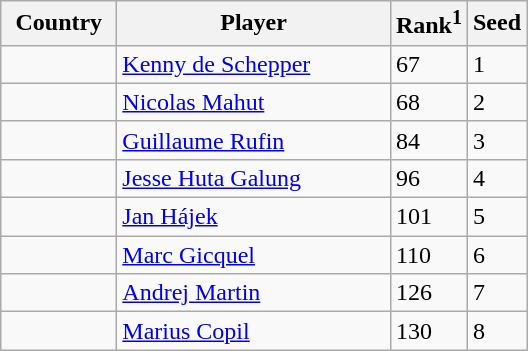<table class="sortable wikitable">
<tr>
<th width="70">Country</th>
<th width="175">Player</th>
<th>Rank<sup>1</sup></th>
<th>Seed</th>
</tr>
<tr>
<td></td>
<td><a href='#'>Kenny de Schepper</a></td>
<td>67</td>
<td>1</td>
</tr>
<tr>
<td></td>
<td><a href='#'>Nicolas Mahut</a></td>
<td>68</td>
<td>2</td>
</tr>
<tr>
<td></td>
<td><a href='#'>Guillaume Rufin</a></td>
<td>84</td>
<td>3</td>
</tr>
<tr>
<td></td>
<td><a href='#'>Jesse Huta Galung</a></td>
<td>96</td>
<td>4</td>
</tr>
<tr>
<td></td>
<td><a href='#'>Jan Hájek</a></td>
<td>101</td>
<td>5</td>
</tr>
<tr>
<td></td>
<td><a href='#'>Marc Gicquel</a></td>
<td>110</td>
<td>6</td>
</tr>
<tr>
<td></td>
<td><a href='#'>Andrej Martin</a></td>
<td>126</td>
<td>7</td>
</tr>
<tr>
<td></td>
<td><a href='#'>Marius Copil</a></td>
<td>130</td>
<td>8<br></td>
</tr>
</table>
